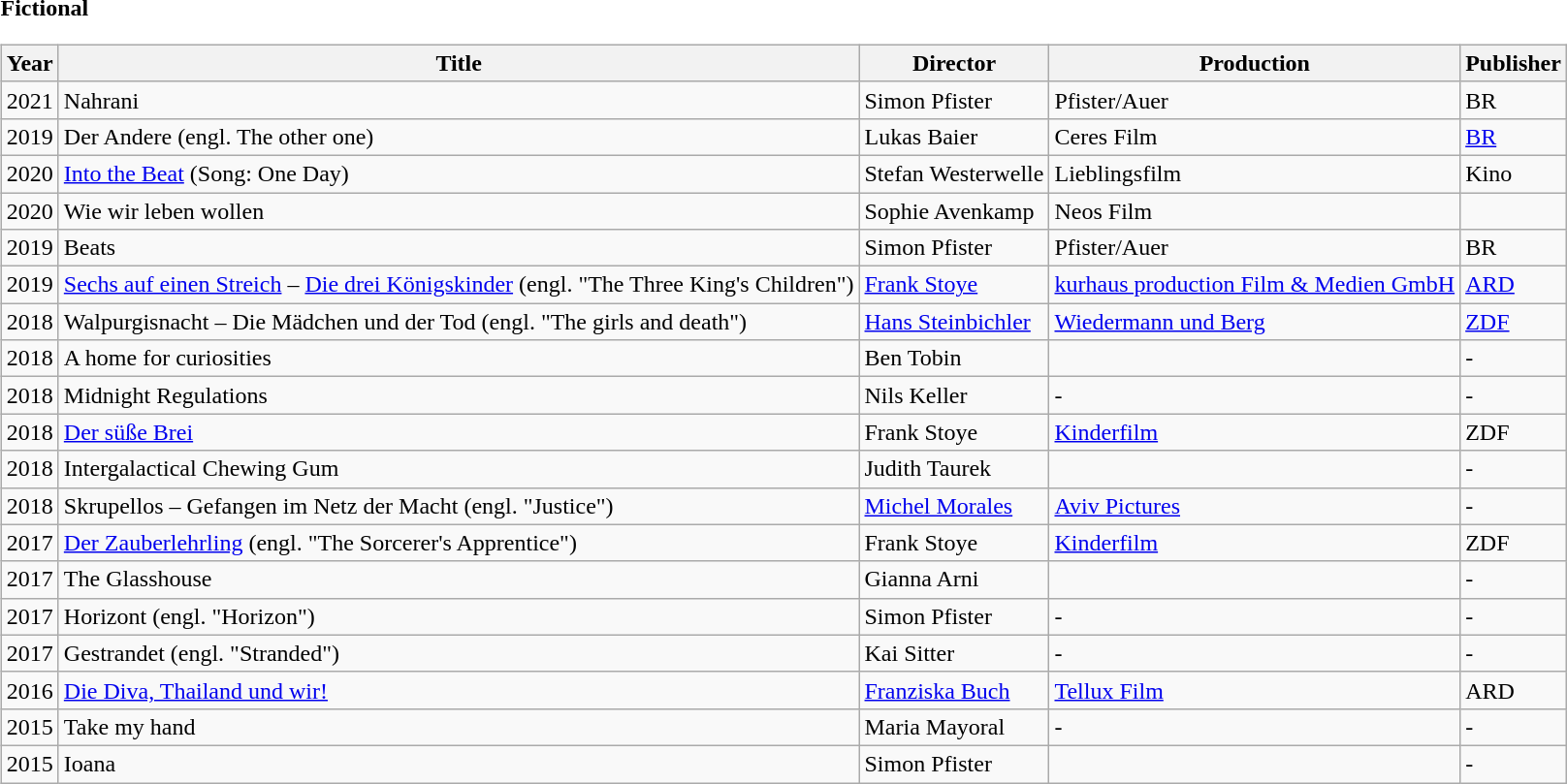<table align="center" width="100%">
<tr>
<td valign="top" width="50%"><strong>Fictional</strong><br><table class="wikitable sortable">
<tr>
<th>Year</th>
<th>Title</th>
<th>Director</th>
<th>Production</th>
<th>Publisher</th>
</tr>
<tr>
<td>2021</td>
<td>Nahrani</td>
<td>Simon Pfister</td>
<td>Pfister/Auer</td>
<td>BR</td>
</tr>
<tr>
<td>2019</td>
<td>Der Andere (engl. The other one)</td>
<td>Lukas Baier</td>
<td>Ceres Film</td>
<td><a href='#'>BR</a></td>
</tr>
<tr>
<td>2020</td>
<td><a href='#'>Into the Beat</a> (Song: One Day)</td>
<td>Stefan Westerwelle</td>
<td>Lieblingsfilm</td>
<td>Kino</td>
</tr>
<tr>
<td>2020</td>
<td>Wie wir leben wollen</td>
<td>Sophie Avenkamp</td>
<td>Neos Film</td>
<td></td>
</tr>
<tr>
<td>2019</td>
<td>Beats</td>
<td>Simon Pfister</td>
<td>Pfister/Auer</td>
<td>BR</td>
</tr>
<tr>
<td>2019</td>
<td><a href='#'>Sechs auf einen Streich</a> – <a href='#'>Die drei Königskinder</a> (engl. "The Three King's Children")</td>
<td><a href='#'>Frank Stoye</a></td>
<td><a href='#'>kurhaus production Film & Medien GmbH</a></td>
<td><a href='#'>ARD</a></td>
</tr>
<tr>
<td>2018</td>
<td>Walpurgisnacht – Die Mädchen und der Tod (engl. "The girls and death")</td>
<td><a href='#'>Hans Steinbichler</a></td>
<td><a href='#'>Wiedermann und Berg</a></td>
<td><a href='#'>ZDF</a></td>
</tr>
<tr>
<td>2018</td>
<td>A home for curiosities</td>
<td>Ben Tobin</td>
<td></td>
<td>-</td>
</tr>
<tr>
<td>2018</td>
<td>Midnight Regulations</td>
<td>Nils Keller</td>
<td>-</td>
<td>-</td>
</tr>
<tr>
<td>2018</td>
<td><a href='#'>Der süße Brei</a></td>
<td>Frank Stoye</td>
<td><a href='#'>Kinderfilm</a></td>
<td>ZDF</td>
</tr>
<tr>
<td>2018</td>
<td>Intergalactical Chewing Gum</td>
<td>Judith Taurek</td>
<td></td>
<td>-</td>
</tr>
<tr>
<td>2018</td>
<td>Skrupellos – Gefangen im Netz der Macht (engl. "Justice")</td>
<td><a href='#'>Michel Morales</a></td>
<td><a href='#'>Aviv Pictures</a></td>
<td>-</td>
</tr>
<tr>
<td>2017</td>
<td><a href='#'>Der Zauberlehrling</a> (engl. "The Sorcerer's Apprentice")</td>
<td>Frank Stoye</td>
<td><a href='#'>Kinderfilm</a></td>
<td>ZDF</td>
</tr>
<tr>
<td>2017</td>
<td>The Glasshouse</td>
<td>Gianna Arni</td>
<td></td>
<td>-</td>
</tr>
<tr>
<td>2017</td>
<td>Horizont (engl. "Horizon")</td>
<td>Simon Pfister</td>
<td>-</td>
<td>-</td>
</tr>
<tr>
<td>2017</td>
<td>Gestrandet (engl. "Stranded")</td>
<td>Kai Sitter</td>
<td>-</td>
<td>-</td>
</tr>
<tr>
<td>2016</td>
<td><a href='#'>Die Diva, Thailand und wir!</a></td>
<td><a href='#'>Franziska Buch</a></td>
<td><a href='#'>Tellux Film</a></td>
<td>ARD</td>
</tr>
<tr>
<td>2015</td>
<td>Take my hand</td>
<td>Maria Mayoral</td>
<td>-</td>
<td>-</td>
</tr>
<tr>
<td>2015</td>
<td>Ioana</td>
<td>Simon Pfister</td>
<td></td>
<td>-</td>
</tr>
</table>
</td>
</tr>
</table>
